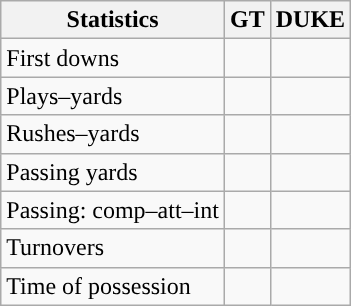<table class="wikitable" style="float:left">
<tr>
<th>Statistics</th>
<th>GT</th>
<th>DUKE</th>
</tr>
<tr>
<td>First downs</td>
<td></td>
<td></td>
</tr>
<tr>
<td>Plays–yards</td>
<td></td>
<td></td>
</tr>
<tr>
<td>Rushes–yards</td>
<td></td>
<td></td>
</tr>
<tr>
<td>Passing yards</td>
<td></td>
<td></td>
</tr>
<tr>
<td>Passing: comp–att–int</td>
<td></td>
<td></td>
</tr>
<tr>
<td>Turnovers</td>
<td></td>
<td></td>
</tr>
<tr>
<td>Time of possession</td>
<td></td>
<td></td>
</tr>
</table>
